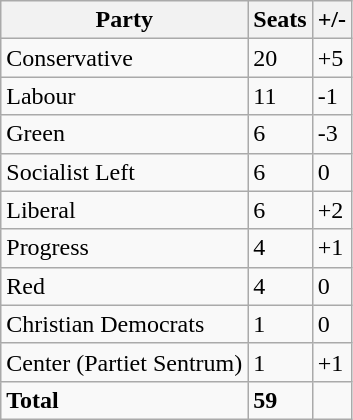<table class="wikitable floatright">
<tr>
<th>Party</th>
<th>Seats</th>
<th>+/-</th>
</tr>
<tr>
<td>Conservative</td>
<td>20</td>
<td>+5 </td>
</tr>
<tr>
<td>Labour</td>
<td>11</td>
<td>-1 </td>
</tr>
<tr>
<td>Green</td>
<td>6</td>
<td>-3 </td>
</tr>
<tr>
<td>Socialist Left</td>
<td>6</td>
<td>0 </td>
</tr>
<tr>
<td>Liberal</td>
<td>6</td>
<td>+2 </td>
</tr>
<tr>
<td>Progress</td>
<td>4</td>
<td>+1 </td>
</tr>
<tr>
<td>Red</td>
<td>4</td>
<td>0 </td>
</tr>
<tr>
<td>Christian Democrats</td>
<td>1</td>
<td>0 </td>
</tr>
<tr>
<td>Center (Partiet Sentrum)</td>
<td>1</td>
<td>+1 </td>
</tr>
<tr>
<td><strong>Total</strong></td>
<td><strong>59</strong></td>
</tr>
</table>
